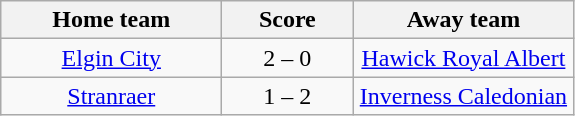<table class="wikitable" style="text-align: center">
<tr>
<th width=140>Home team</th>
<th width=80>Score</th>
<th width=140>Away team</th>
</tr>
<tr>
<td><a href='#'>Elgin City</a></td>
<td>2 – 0</td>
<td><a href='#'>Hawick Royal Albert</a></td>
</tr>
<tr>
<td><a href='#'>Stranraer</a></td>
<td>1 – 2</td>
<td><a href='#'>Inverness Caledonian</a></td>
</tr>
</table>
